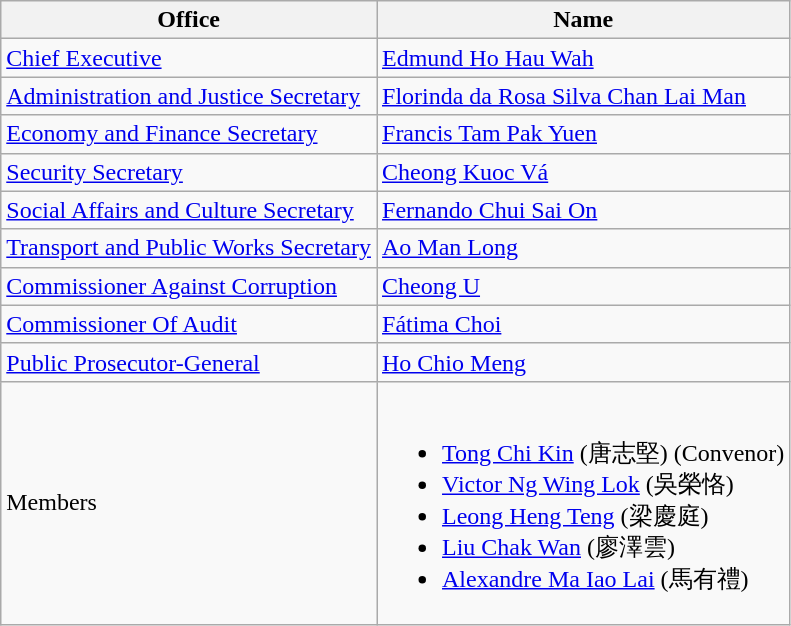<table class="wikitable">
<tr>
<th>Office</th>
<th>Name</th>
</tr>
<tr>
<td><a href='#'>Chief Executive</a></td>
<td><a href='#'>Edmund Ho Hau Wah</a></td>
</tr>
<tr>
<td><a href='#'>Administration and Justice Secretary</a></td>
<td><a href='#'>Florinda da Rosa Silva Chan Lai Man</a></td>
</tr>
<tr>
<td><a href='#'>Economy and Finance Secretary</a></td>
<td><a href='#'>Francis Tam Pak Yuen</a></td>
</tr>
<tr>
<td><a href='#'>Security Secretary</a></td>
<td><a href='#'>Cheong Kuoc Vá</a></td>
</tr>
<tr>
<td><a href='#'>Social Affairs and Culture Secretary</a></td>
<td><a href='#'>Fernando Chui Sai On</a></td>
</tr>
<tr>
<td><a href='#'>Transport and Public Works Secretary</a></td>
<td><a href='#'>Ao Man Long</a></td>
</tr>
<tr>
<td><a href='#'>Commissioner Against Corruption</a></td>
<td><a href='#'>Cheong U</a></td>
</tr>
<tr>
<td><a href='#'>Commissioner Of Audit</a></td>
<td><a href='#'>Fátima Choi</a></td>
</tr>
<tr>
<td><a href='#'>Public Prosecutor-General</a></td>
<td><a href='#'>Ho Chio Meng</a></td>
</tr>
<tr>
<td>Members</td>
<td><br><ul><li><a href='#'>Tong Chi Kin</a> (唐志堅) (Convenor)</li><li><a href='#'>Victor Ng Wing Lok</a> (吳榮恪)</li><li><a href='#'>Leong Heng Teng</a> (梁慶庭)</li><li><a href='#'>Liu Chak Wan</a> (廖澤雲)</li><li><a href='#'>Alexandre Ma Iao Lai</a> (馬有禮)</li></ul></td>
</tr>
</table>
